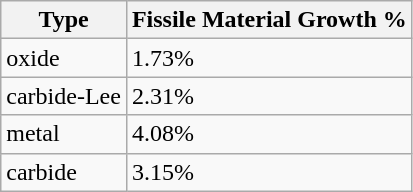<table class="wikitable">
<tr>
<th>Type</th>
<th>Fissile Material Growth %</th>
</tr>
<tr>
<td>oxide</td>
<td>1.73%</td>
</tr>
<tr>
<td>carbide-Lee</td>
<td>2.31%</td>
</tr>
<tr>
<td>metal</td>
<td>4.08%</td>
</tr>
<tr>
<td>carbide</td>
<td>3.15%</td>
</tr>
</table>
